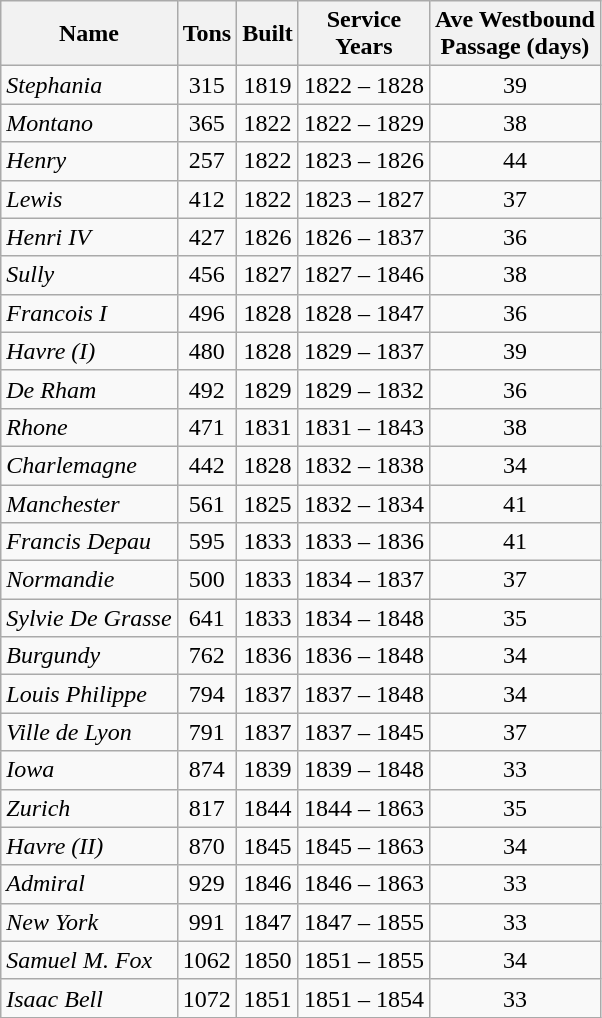<table Class="wikitable">
<tr>
<th>Name</th>
<th>Tons</th>
<th>Built</th>
<th>Service<br>Years</th>
<th>Ave Westbound<br>Passage (days)</th>
</tr>
<tr>
<td><em>Stephania</em></td>
<td style="text-align:center;">315</td>
<td style="text-align:center;">1819</td>
<td style="text-align:center;">1822 – 1828</td>
<td style="text-align:center;">39</td>
</tr>
<tr>
<td><em>Montano</em></td>
<td style="text-align:center;">365</td>
<td style="text-align:center;">1822</td>
<td style="text-align:center;">1822 – 1829</td>
<td style="text-align:center;">38</td>
</tr>
<tr>
<td><em>Henry</em></td>
<td style="text-align:center;">257</td>
<td style="text-align:center;">1822</td>
<td style="text-align:center;">1823 – 1826</td>
<td style="text-align:center;">44</td>
</tr>
<tr>
<td><em>Lewis</em></td>
<td style="text-align:center;">412</td>
<td style="text-align:center;">1822</td>
<td style="text-align:center;">1823 – 1827</td>
<td style="text-align:center;">37</td>
</tr>
<tr>
<td><em>Henri IV</em></td>
<td style="text-align:center;">427</td>
<td style="text-align:center;">1826</td>
<td style="text-align:center;">1826 – 1837</td>
<td style="text-align:center;">36</td>
</tr>
<tr>
<td><em>Sully</em></td>
<td style="text-align:center;">456</td>
<td style="text-align:center;">1827</td>
<td style="text-align:center;">1827 – 1846</td>
<td style="text-align:center;">38</td>
</tr>
<tr>
<td><em>Francois I</em></td>
<td style="text-align:center;">496</td>
<td style="text-align:center;">1828</td>
<td style="text-align:center;">1828 – 1847</td>
<td style="text-align:center;">36</td>
</tr>
<tr>
<td><em>Havre (I)</em></td>
<td style="text-align:center;">480</td>
<td style="text-align:center;">1828</td>
<td style="text-align:center;">1829 – 1837</td>
<td style="text-align:center;">39</td>
</tr>
<tr>
<td><em>De Rham</em></td>
<td style="text-align:center;">492</td>
<td style="text-align:center;">1829</td>
<td style="text-align:center;">1829 – 1832</td>
<td style="text-align:center;">36</td>
</tr>
<tr>
<td><em>Rhone</em></td>
<td style="text-align:center;">471</td>
<td style="text-align:center;">1831</td>
<td style="text-align:center;">1831 – 1843</td>
<td style="text-align:center;">38</td>
</tr>
<tr>
<td><em>Charlemagne</em></td>
<td style="text-align:center;">442</td>
<td style="text-align:center;">1828</td>
<td style="text-align:center;">1832 – 1838</td>
<td style="text-align:center;">34</td>
</tr>
<tr>
<td><em>Manchester</em></td>
<td style="text-align:center;">561</td>
<td style="text-align:center;">1825</td>
<td style="text-align:center;">1832 – 1834</td>
<td style="text-align:center;">41</td>
</tr>
<tr>
<td><em>Francis Depau</em></td>
<td style="text-align:center;">595</td>
<td style="text-align:center;">1833</td>
<td style="text-align:center;">1833 – 1836</td>
<td style="text-align:center;">41</td>
</tr>
<tr>
<td><em>Normandie</em></td>
<td style="text-align:center;">500</td>
<td style="text-align:center;">1833</td>
<td style="text-align:center;">1834 – 1837</td>
<td style="text-align:center;">37</td>
</tr>
<tr>
<td><em>Sylvie De Grasse</em></td>
<td style="text-align:center;">641</td>
<td style="text-align:center;">1833</td>
<td style="text-align:center;">1834 – 1848</td>
<td style="text-align:center;">35</td>
</tr>
<tr>
<td><em>Burgundy</em></td>
<td style="text-align:center;">762</td>
<td style="text-align:center;">1836</td>
<td style="text-align:center;">1836 – 1848</td>
<td style="text-align:center;">34</td>
</tr>
<tr>
<td><em>Louis Philippe</em></td>
<td style="text-align:center;">794</td>
<td style="text-align:center;">1837</td>
<td style="text-align:center;">1837 – 1848</td>
<td style="text-align:center;">34</td>
</tr>
<tr>
<td><em>Ville de Lyon</em></td>
<td style="text-align:center;">791</td>
<td style="text-align:center;">1837</td>
<td style="text-align:center;">1837 – 1845</td>
<td style="text-align:center;">37</td>
</tr>
<tr>
<td><em>Iowa</em></td>
<td style="text-align:center;">874</td>
<td style="text-align:center;">1839</td>
<td style="text-align:center;">1839 – 1848</td>
<td style="text-align:center;">33</td>
</tr>
<tr>
<td><em>Zurich</em></td>
<td style="text-align:center;">817</td>
<td style="text-align:center;">1844</td>
<td style="text-align:center;">1844 – 1863</td>
<td style="text-align:center;">35</td>
</tr>
<tr>
<td><em>Havre (II)</em></td>
<td style="text-align:center;">870</td>
<td style="text-align:center;">1845</td>
<td style="text-align:center;">1845 – 1863</td>
<td style="text-align:center;">34</td>
</tr>
<tr>
<td><em>Admiral</em></td>
<td style="text-align:center;">929</td>
<td style="text-align:center;">1846</td>
<td style="text-align:center;">1846 – 1863</td>
<td style="text-align:center;">33</td>
</tr>
<tr>
<td><em>New York</em></td>
<td style="text-align:center;">991</td>
<td style="text-align:center;">1847</td>
<td style="text-align:center;">1847 – 1855</td>
<td style="text-align:center;">33</td>
</tr>
<tr>
<td><em>Samuel M. Fox</em></td>
<td style="text-align:center;">1062</td>
<td style="text-align:center;">1850</td>
<td style="text-align:center;">1851 – 1855</td>
<td style="text-align:center;">34</td>
</tr>
<tr>
<td><em>Isaac Bell</em></td>
<td style="text-align:center;">1072</td>
<td style="text-align:center;">1851</td>
<td style="text-align:center;">1851 – 1854</td>
<td style="text-align:center;">33</td>
</tr>
</table>
